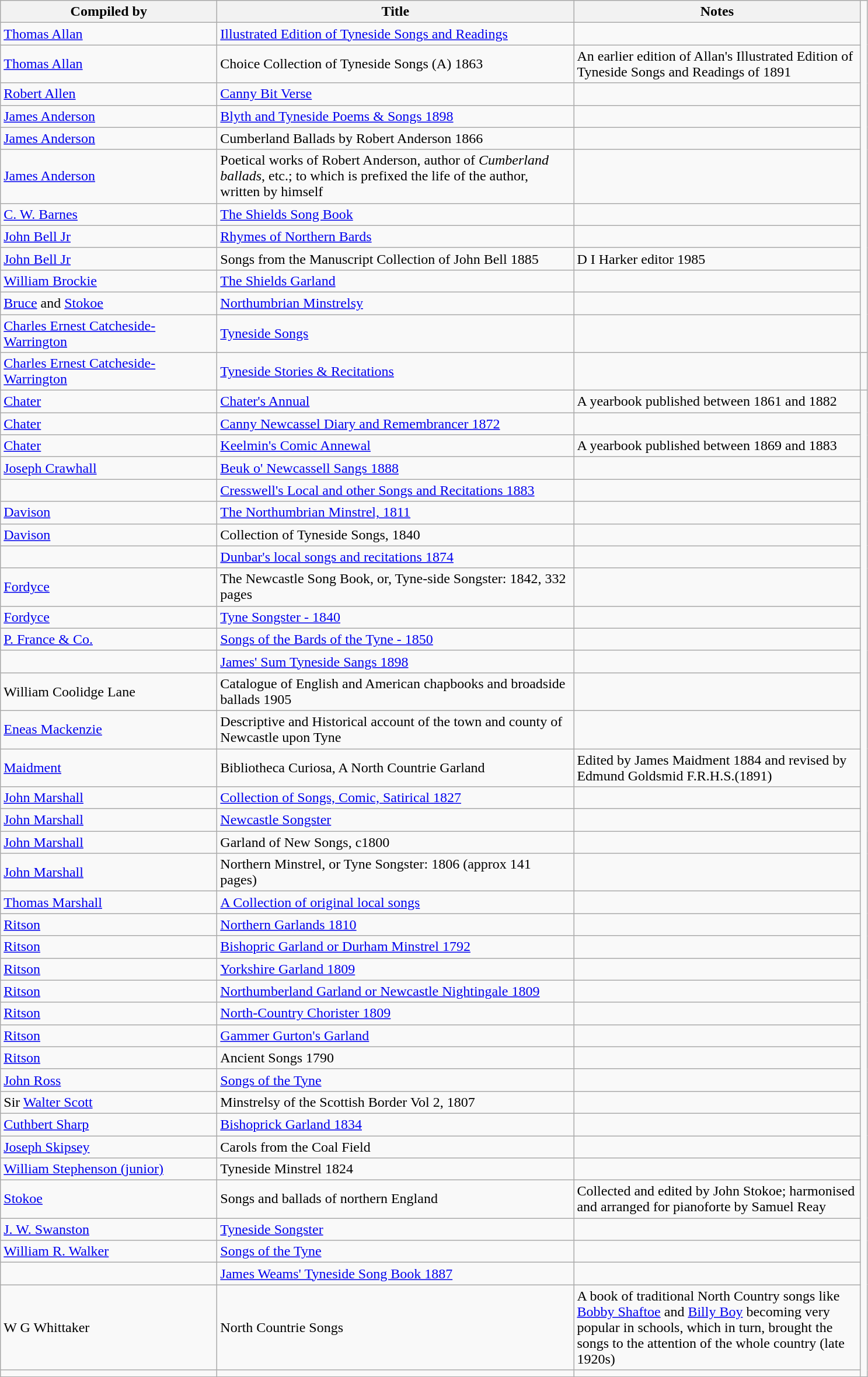<table class="wikitable" style="text-align: left;">
<tr>
<th style="width:15em;">Compiled by</th>
<th style="width:25em;">Title</th>
<th style="width:20em;">Notes</th>
</tr>
<tr>
<td><a href='#'>Thomas Allan</a></td>
<td><a href='#'>Illustrated Edition of Tyneside Songs and Readings</a></td>
<td></td>
</tr>
<tr>
<td><a href='#'>Thomas Allan</a></td>
<td>Choice Collection of Tyneside Songs (A) 1863</td>
<td>An earlier edition of Allan's Illustrated Edition of Tyneside Songs and Readings of 1891</td>
</tr>
<tr>
<td><a href='#'>Robert Allen</a></td>
<td><a href='#'>Canny Bit Verse</a></td>
<td></td>
</tr>
<tr>
<td><a href='#'>James Anderson</a></td>
<td><a href='#'>Blyth and Tyneside Poems & Songs 1898</a></td>
<td></td>
</tr>
<tr>
<td><a href='#'>James Anderson</a></td>
<td>Cumberland Ballads by Robert Anderson 1866</td>
<td></td>
</tr>
<tr>
<td><a href='#'>James Anderson</a></td>
<td>Poetical works of Robert Anderson, author of <em>Cumberland ballads</em>, etc.; to which is prefixed the life of the author, written by himself</td>
<td></td>
</tr>
<tr>
<td><a href='#'>C. W. Barnes</a></td>
<td><a href='#'>The Shields Song Book</a></td>
<td></td>
</tr>
<tr>
<td><a href='#'>John Bell Jr</a></td>
<td><a href='#'>Rhymes of Northern Bards</a></td>
<td></td>
</tr>
<tr>
<td><a href='#'>John Bell Jr</a></td>
<td>Songs from the Manuscript Collection of John Bell 1885</td>
<td>D I Harker editor 1985</td>
</tr>
<tr>
<td><a href='#'>William Brockie</a></td>
<td><a href='#'>The Shields Garland</a></td>
<td></td>
</tr>
<tr>
<td><a href='#'>Bruce</a> and <a href='#'>Stokoe</a></td>
<td><a href='#'>Northumbrian Minstrelsy</a></td>
<td></td>
</tr>
<tr>
<td><a href='#'>Charles Ernest Catcheside-Warrington</a></td>
<td><a href='#'>Tyneside Songs</a></td>
<td></td>
</tr>
<tr>
<td><a href='#'>Charles Ernest Catcheside-Warrington</a></td>
<td><a href='#'>Tyneside Stories & Recitations</a></td>
<td></td>
<td></td>
</tr>
<tr>
<td><a href='#'>Chater</a></td>
<td><a href='#'>Chater's Annual</a></td>
<td>A yearbook published between 1861 and 1882</td>
</tr>
<tr>
<td><a href='#'>Chater</a></td>
<td><a href='#'>Canny Newcassel Diary and Remembrancer 1872</a></td>
<td></td>
</tr>
<tr>
<td><a href='#'>Chater</a></td>
<td><a href='#'>Keelmin's Comic Annewal</a></td>
<td>A yearbook published between 1869 and 1883</td>
</tr>
<tr>
<td><a href='#'>Joseph Crawhall</a></td>
<td><a href='#'>Beuk o' Newcassell Sangs 1888</a></td>
<td></td>
</tr>
<tr>
<td></td>
<td><a href='#'>Cresswell's Local and other Songs and Recitations 1883</a></td>
<td></td>
</tr>
<tr>
<td><a href='#'>Davison</a></td>
<td><a href='#'>The Northumbrian Minstrel, 1811</a></td>
<td></td>
</tr>
<tr>
<td><a href='#'>Davison</a></td>
<td>Collection of Tyneside Songs, 1840</td>
<td></td>
</tr>
<tr>
<td></td>
<td><a href='#'>Dunbar's local songs and recitations 1874</a></td>
<td></td>
</tr>
<tr>
<td><a href='#'>Fordyce</a></td>
<td>The Newcastle Song Book, or, Tyne-side Songster: 1842, 332 pages</td>
<td></td>
</tr>
<tr>
<td><a href='#'>Fordyce</a></td>
<td><a href='#'>Tyne Songster - 1840</a></td>
<td></td>
</tr>
<tr>
<td><a href='#'>P. France & Co.</a></td>
<td><a href='#'>Songs of the Bards of the Tyne - 1850</a></td>
<td></td>
</tr>
<tr>
<td></td>
<td><a href='#'>James' Sum Tyneside Sangs 1898</a></td>
<td></td>
</tr>
<tr>
<td>William Coolidge Lane</td>
<td>Catalogue of English and American chapbooks and broadside ballads 1905</td>
<td></td>
</tr>
<tr>
<td><a href='#'>Eneas Mackenzie</a></td>
<td>Descriptive and Historical account of the town and county of Newcastle upon Tyne</td>
<td></td>
</tr>
<tr>
<td><a href='#'>Maidment</a></td>
<td>Bibliotheca Curiosa, A North Countrie Garland</td>
<td>Edited by James Maidment 1884 and revised by Edmund Goldsmid F.R.H.S.(1891)</td>
</tr>
<tr>
<td><a href='#'>John Marshall</a></td>
<td><a href='#'>Collection of Songs, Comic, Satirical 1827</a></td>
<td></td>
</tr>
<tr>
<td><a href='#'>John Marshall</a></td>
<td><a href='#'>Newcastle Songster</a></td>
<td></td>
</tr>
<tr>
<td><a href='#'>John Marshall</a></td>
<td>Garland of New Songs, c1800</td>
<td></td>
</tr>
<tr>
<td><a href='#'>John Marshall</a></td>
<td>Northern Minstrel, or Tyne Songster:  1806 (approx 141 pages)</td>
<td></td>
</tr>
<tr>
<td><a href='#'>Thomas Marshall</a></td>
<td><a href='#'>A Collection of original local songs</a></td>
<td></td>
</tr>
<tr>
<td><a href='#'>Ritson</a></td>
<td><a href='#'>Northern Garlands 1810</a></td>
<td></td>
</tr>
<tr>
<td><a href='#'>Ritson</a></td>
<td><a href='#'>Bishopric Garland or Durham Minstrel 1792</a></td>
<td></td>
</tr>
<tr>
<td><a href='#'>Ritson</a></td>
<td><a href='#'>Yorkshire Garland 1809</a></td>
<td></td>
</tr>
<tr>
<td><a href='#'>Ritson</a></td>
<td><a href='#'>Northumberland Garland or Newcastle Nightingale 1809</a></td>
<td></td>
</tr>
<tr>
<td><a href='#'>Ritson</a></td>
<td><a href='#'>North-Country Chorister 1809</a></td>
<td></td>
</tr>
<tr>
<td><a href='#'>Ritson</a></td>
<td><a href='#'>Gammer Gurton's Garland</a></td>
<td></td>
</tr>
<tr>
<td><a href='#'>Ritson</a></td>
<td>Ancient Songs 1790</td>
<td></td>
</tr>
<tr>
<td><a href='#'>John Ross</a></td>
<td><a href='#'>Songs of the Tyne</a></td>
<td></td>
</tr>
<tr>
<td>Sir <a href='#'>Walter Scott</a></td>
<td>Minstrelsy of the Scottish Border Vol 2, 1807</td>
<td></td>
</tr>
<tr>
<td><a href='#'>Cuthbert Sharp</a></td>
<td><a href='#'>Bishoprick Garland 1834</a></td>
<td></td>
</tr>
<tr>
<td><a href='#'>Joseph Skipsey</a></td>
<td>Carols from the Coal Field</td>
<td></td>
</tr>
<tr>
<td><a href='#'>William Stephenson (junior)</a></td>
<td>Tyneside Minstrel 1824</td>
<td></td>
</tr>
<tr>
<td><a href='#'>Stokoe</a></td>
<td>Songs and ballads of northern England</td>
<td>Collected and edited by John Stokoe; harmonised and arranged for pianoforte by Samuel Reay</td>
</tr>
<tr>
<td><a href='#'>J. W. Swanston</a></td>
<td><a href='#'>Tyneside Songster</a></td>
<td></td>
</tr>
<tr>
<td><a href='#'>William R. Walker</a></td>
<td><a href='#'>Songs of the Tyne</a></td>
<td></td>
</tr>
<tr>
<td></td>
<td><a href='#'>James Weams' Tyneside Song Book 1887</a></td>
<td></td>
</tr>
<tr>
<td>W G Whittaker</td>
<td>North Countrie Songs</td>
<td>A book of traditional North Country songs like  <a href='#'>Bobby Shaftoe</a> and <a href='#'>Billy Boy</a> becoming very popular in schools, which in turn, brought the songs to the attention of the whole country (late 1920s)</td>
</tr>
<tr>
<td></td>
<td></td>
<td></td>
</tr>
<tr>
</tr>
</table>
